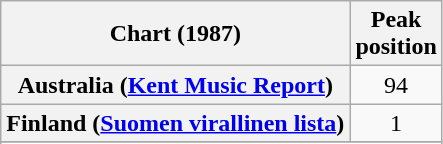<table class="wikitable sortable plainrowheaders" style="text-align:center">
<tr>
<th>Chart (1987)</th>
<th>Peak<br>position</th>
</tr>
<tr>
<th scope="row">Australia (<a href='#'>Kent Music Report</a>)</th>
<td>94</td>
</tr>
<tr>
<th scope="row">Finland (<a href='#'>Suomen virallinen lista</a>)</th>
<td>1</td>
</tr>
<tr>
</tr>
<tr>
</tr>
<tr>
</tr>
<tr>
</tr>
<tr>
</tr>
<tr>
</tr>
<tr>
</tr>
<tr>
</tr>
<tr>
</tr>
</table>
